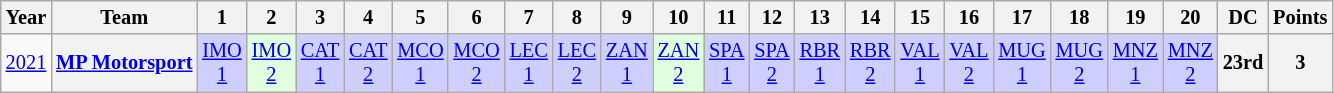<table class="wikitable" style="text-align:center; font-size:85%;">
<tr>
<th>Year</th>
<th>Team</th>
<th>1</th>
<th>2</th>
<th>3</th>
<th>4</th>
<th>5</th>
<th>6</th>
<th>7</th>
<th>8</th>
<th>9</th>
<th>10</th>
<th>11</th>
<th>12</th>
<th>13</th>
<th>14</th>
<th>15</th>
<th>16</th>
<th>17</th>
<th>18</th>
<th>19</th>
<th>20</th>
<th>DC</th>
<th>Points</th>
</tr>
<tr>
<td><a href='#'>2021</a></td>
<th><a href='#'>MP Motorsport</a></th>
<td style="background:#CFCFFF;"><a href='#'>IMO<br>1</a><br></td>
<td style="background:#DFFFDF;"><a href='#'>IMO<br>2</a><br></td>
<td style="background:#CFCFFF;"><a href='#'>CAT<br>1</a><br></td>
<td style="background:#CFCFFF;"><a href='#'>CAT<br>2</a><br></td>
<td style="background:#CFCFFF;"><a href='#'>MCO<br>1</a><br></td>
<td style="background:#CFCFFF;"><a href='#'>MCO<br>2</a><br></td>
<td style="background:#CFCFFF;"><a href='#'>LEC<br>1</a><br></td>
<td style="background:#CFCFFF;"><a href='#'>LEC<br>2</a><br></td>
<td style="background:#CFCFFF;"><a href='#'>ZAN<br>1</a><br></td>
<td style="background:#DFFFDF;"><a href='#'>ZAN<br>2</a><br></td>
<td style="background:#CFCFFF;"><a href='#'>SPA<br>1</a><br></td>
<td style="background:#CFCFFF;"><a href='#'>SPA<br>2</a><br></td>
<td style="background:#CFCFFF;"><a href='#'>RBR<br>1</a><br></td>
<td style="background:#CFCFFF;"><a href='#'>RBR<br>2</a><br></td>
<td style="background:#CFCFFF;"><a href='#'>VAL<br>1</a><br></td>
<td style="background:#CFCFFF;"><a href='#'>VAL<br>2</a><br></td>
<td style="background:#CFCFFF;"><a href='#'>MUG<br>1</a><br></td>
<td style="background:#CFCFFF;"><a href='#'>MUG<br>2</a><br></td>
<td style="background:#CFCFFF;"><a href='#'>MNZ<br>1</a><br></td>
<td style="background:#CFCFFF;"><a href='#'>MNZ<br>2</a><br></td>
<th>23rd</th>
<th>3</th>
</tr>
</table>
